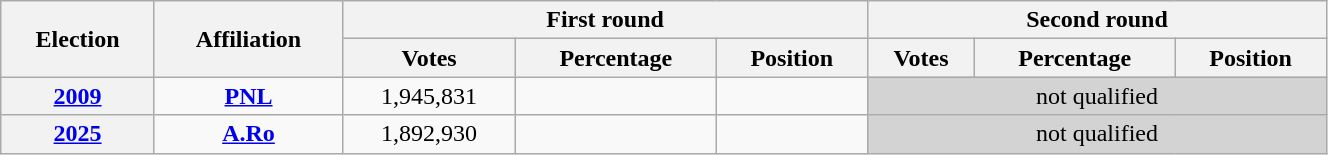<table class=wikitable width=70%>
<tr>
<th rowspan=2>Election</th>
<th rowspan=2>Affiliation</th>
<th colspan=3>First round</th>
<th colspan=3>Second round</th>
</tr>
<tr>
<th>Votes</th>
<th>Percentage</th>
<th>Position</th>
<th>Votes</th>
<th>Percentage</th>
<th>Position</th>
</tr>
<tr align=center>
<th><a href='#'>2009</a></th>
<td><strong><a href='#'>PNL</a></strong></td>
<td>1,945,831</td>
<td></td>
<td></td>
<td bgcolor=lightgrey colspan=3>not qualified</td>
</tr>
<tr align=center>
<th><a href='#'>2025</a></th>
<td><strong><a href='#'>A.Ro</a></strong></td>
<td>1,892,930</td>
<td></td>
<td></td>
<td bgcolor=lightgrey colspan=3>not qualified</td>
</tr>
</table>
